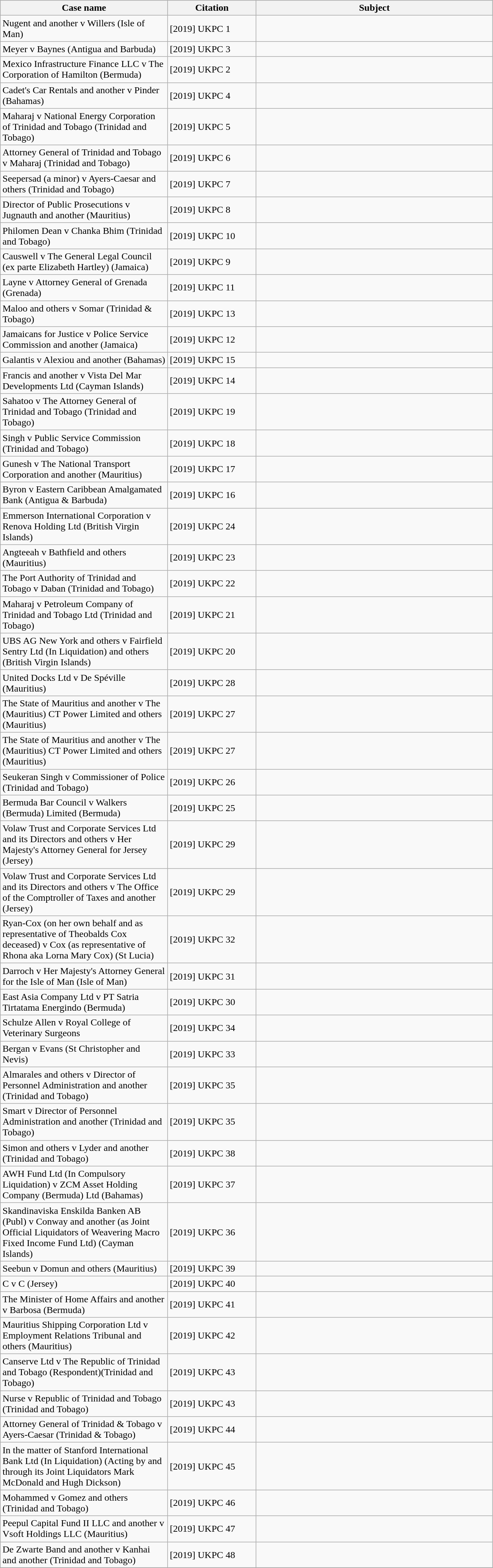<table class="wikitable" width=825>
<tr bgcolor="#CCCCCC">
<th width=34%>Case name</th>
<th width=18%>Citation</th>
<th font=small>Subject</th>
</tr>
<tr>
<td>Nugent and another v Willers (Isle of Man)</td>
<td>[2019] UKPC 1</td>
<td></td>
</tr>
<tr>
<td>Meyer v Baynes (Antigua and Barbuda)</td>
<td>[2019] UKPC 3</td>
<td></td>
</tr>
<tr>
<td>Mexico Infrastructure Finance LLC v The Corporation of Hamilton (Bermuda)</td>
<td>[2019] UKPC 2</td>
<td></td>
</tr>
<tr>
<td>Cadet's Car Rentals and another v Pinder (Bahamas)</td>
<td>[2019] UKPC 4</td>
<td></td>
</tr>
<tr>
<td>Maharaj v National Energy Corporation of Trinidad and Tobago (Trinidad and Tobago)</td>
<td>[2019] UKPC 5</td>
<td></td>
</tr>
<tr>
<td>Attorney General of Trinidad and Tobago v Maharaj (Trinidad and Tobago)</td>
<td>[2019] UKPC 6</td>
<td></td>
</tr>
<tr>
<td>Seepersad (a minor) v Ayers-Caesar and others (Trinidad and Tobago)</td>
<td>[2019] UKPC 7</td>
<td></td>
</tr>
<tr>
<td>Director of Public Prosecutions v Jugnauth and another (Mauritius)</td>
<td>[2019] UKPC 8</td>
<td></td>
</tr>
<tr>
<td>Philomen Dean v Chanka Bhim (Trinidad and Tobago)</td>
<td>[2019] UKPC 10</td>
<td></td>
</tr>
<tr>
<td>Causwell v The General Legal Council (ex parte Elizabeth Hartley) (Jamaica)</td>
<td>[2019] UKPC 9</td>
<td></td>
</tr>
<tr>
<td>Layne v Attorney General of Grenada (Grenada)</td>
<td>[2019] UKPC 11</td>
<td></td>
</tr>
<tr>
<td>Maloo and others v Somar (Trinidad & Tobago)</td>
<td>[2019] UKPC 13</td>
<td></td>
</tr>
<tr>
<td>Jamaicans for Justice v Police Service Commission and another (Jamaica)</td>
<td>[2019] UKPC 12</td>
<td></td>
</tr>
<tr>
<td>Galantis v Alexiou and another (Bahamas)</td>
<td>[2019] UKPC 15</td>
<td></td>
</tr>
<tr>
<td>Francis and another v Vista Del Mar Developments Ltd (Cayman Islands)</td>
<td>[2019] UKPC 14</td>
<td></td>
</tr>
<tr>
<td>Sahatoo v The Attorney General of Trinidad and Tobago (Trinidad and Tobago)</td>
<td>[2019] UKPC 19</td>
<td></td>
</tr>
<tr>
<td>Singh v Public Service Commission (Trinidad and Tobago)</td>
<td>[2019] UKPC 18</td>
<td></td>
</tr>
<tr>
<td>Gunesh v The National Transport Corporation and another (Mauritius)</td>
<td>[2019] UKPC 17</td>
<td></td>
</tr>
<tr>
<td>Byron v Eastern Caribbean Amalgamated Bank (Antigua & Barbuda)</td>
<td>[2019] UKPC 16</td>
<td></td>
</tr>
<tr>
<td>Emmerson International Corporation v Renova Holding Ltd (British Virgin Islands)</td>
<td>[2019] UKPC 24</td>
<td></td>
</tr>
<tr>
<td>Angteeah v Bathfield and others (Mauritius)</td>
<td>[2019] UKPC 23</td>
<td></td>
</tr>
<tr>
<td>The Port Authority of Trinidad and Tobago v Daban (Trinidad and Tobago)</td>
<td>[2019] UKPC 22</td>
<td></td>
</tr>
<tr>
<td>Maharaj v Petroleum Company of Trinidad and Tobago Ltd (Trinidad and Tobago)</td>
<td>[2019] UKPC 21</td>
<td></td>
</tr>
<tr>
<td>UBS AG New York and others v Fairfield Sentry Ltd (In Liquidation) and others (British Virgin Islands)</td>
<td>[2019] UKPC 20</td>
<td></td>
</tr>
<tr>
<td>United Docks Ltd v De Spéville (Mauritius)</td>
<td>[2019] UKPC 28</td>
<td></td>
</tr>
<tr>
<td>The State of Mauritius and another v The (Mauritius) CT Power Limited and others (Mauritius)</td>
<td>[2019] UKPC 27</td>
<td></td>
</tr>
<tr>
<td>The State of Mauritius and another v The (Mauritius) CT Power Limited and others (Mauritius)</td>
<td>[2019] UKPC 27</td>
<td></td>
</tr>
<tr>
<td>Seukeran Singh v Commissioner of Police (Trinidad and Tobago)</td>
<td>[2019] UKPC 26</td>
<td></td>
</tr>
<tr>
<td>Bermuda Bar Council v Walkers (Bermuda) Limited (Bermuda)</td>
<td>[2019] UKPC 25</td>
<td></td>
</tr>
<tr>
<td>Volaw Trust and Corporate Services Ltd and its Directors and others v Her Majesty's Attorney General for Jersey (Jersey)</td>
<td>[2019] UKPC 29</td>
<td></td>
</tr>
<tr>
<td>Volaw Trust and Corporate Services Ltd and its Directors and others v The Office of the Comptroller of Taxes and another (Jersey)</td>
<td>[2019] UKPC 29</td>
<td></td>
</tr>
<tr>
<td>Ryan-Cox (on her own behalf and as representative of Theobalds Cox deceased) v Cox (as representative of Rhona aka Lorna Mary Cox) (St Lucia)</td>
<td>[2019] UKPC 32</td>
<td></td>
</tr>
<tr>
<td>Darroch v Her Majesty's Attorney General for the Isle of Man (Isle of Man)</td>
<td>[2019] UKPC 31</td>
<td></td>
</tr>
<tr>
<td>East Asia Company Ltd v PT Satria Tirtatama Energindo (Bermuda)</td>
<td>[2019] UKPC 30</td>
<td></td>
</tr>
<tr>
<td>Schulze Allen v Royal College of Veterinary Surgeons</td>
<td>[2019] UKPC 34</td>
<td></td>
</tr>
<tr>
<td>Bergan v Evans (St Christopher and Nevis)</td>
<td>[2019] UKPC 33</td>
<td></td>
</tr>
<tr>
<td>Almarales and others v Director of Personnel Administration and another (Trinidad and Tobago)</td>
<td>[2019] UKPC 35</td>
<td></td>
</tr>
<tr>
<td>Smart v Director of Personnel Administration and another (Trinidad and Tobago)</td>
<td>[2019] UKPC 35</td>
<td></td>
</tr>
<tr>
<td>Simon and others v Lyder and another (Trinidad and Tobago)</td>
<td>[2019] UKPC 38</td>
<td></td>
</tr>
<tr>
<td>AWH Fund Ltd (In Compulsory Liquidation) v ZCM Asset Holding Company (Bermuda) Ltd (Bahamas)</td>
<td>[2019] UKPC 37</td>
<td></td>
</tr>
<tr>
<td>Skandinaviska Enskilda Banken AB (Publ) v Conway and another (as Joint Official Liquidators of Weavering Macro Fixed Income Fund Ltd) (Cayman Islands)</td>
<td>[2019] UKPC 36</td>
<td></td>
</tr>
<tr>
<td>Seebun v Domun and others (Mauritius)</td>
<td>[2019] UKPC 39</td>
<td></td>
</tr>
<tr>
<td>C v C (Jersey)</td>
<td>[2019] UKPC 40</td>
<td></td>
</tr>
<tr>
<td>The Minister of Home Affairs and another v Barbosa (Bermuda)</td>
<td>[2019] UKPC 41</td>
<td></td>
</tr>
<tr>
<td>Mauritius Shipping Corporation Ltd v Employment Relations Tribunal and others (Mauritius)</td>
<td>[2019] UKPC 42</td>
<td></td>
</tr>
<tr>
<td>Canserve Ltd v The Republic of Trinidad and Tobago (Respondent)(Trinidad and Tobago)</td>
<td>[2019] UKPC 43</td>
<td></td>
</tr>
<tr>
<td>Nurse v Republic of Trinidad and Tobago (Trinidad and Tobago)</td>
<td>[2019] UKPC 43</td>
<td></td>
</tr>
<tr>
<td>Attorney General of Trinidad & Tobago v Ayers-Caesar (Trinidad & Tobago)</td>
<td>[2019] UKPC 44</td>
<td></td>
</tr>
<tr>
<td>In the matter of Stanford International Bank Ltd (In Liquidation) (Acting by and through its Joint Liquidators Mark McDonald and Hugh Dickson)</td>
<td>[2019] UKPC 45</td>
<td></td>
</tr>
<tr>
<td>Mohammed v Gomez and others (Trinidad and Tobago)</td>
<td>[2019] UKPC 46</td>
<td></td>
</tr>
<tr>
<td>Peepul Capital Fund II LLC and another v Vsoft Holdings LLC (Mauritius)</td>
<td>[2019] UKPC 47</td>
<td></td>
</tr>
<tr>
<td>De Zwarte Band and another v Kanhai and another (Trinidad and Tobago)</td>
<td>[2019] UKPC 48</td>
<td></td>
</tr>
<tr>
</tr>
</table>
